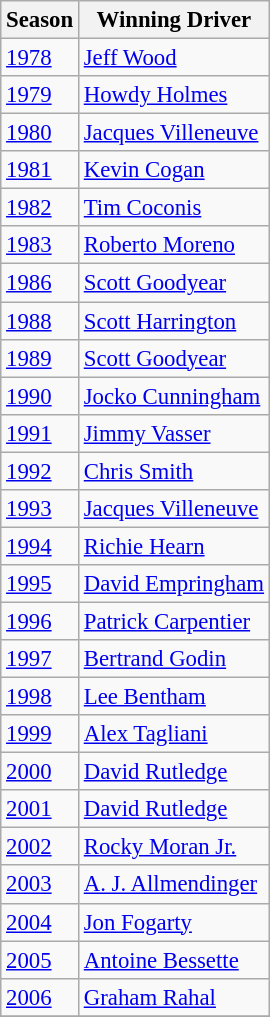<table class="wikitable" style="font-size: 95%;">
<tr>
<th>Season</th>
<th>Winning Driver</th>
</tr>
<tr>
<td><a href='#'>1978</a></td>
<td> <a href='#'>Jeff Wood</a></td>
</tr>
<tr>
<td><a href='#'>1979</a></td>
<td> <a href='#'>Howdy Holmes</a></td>
</tr>
<tr>
<td><a href='#'>1980</a></td>
<td> <a href='#'>Jacques Villeneuve</a></td>
</tr>
<tr>
<td><a href='#'>1981</a></td>
<td> <a href='#'>Kevin Cogan</a></td>
</tr>
<tr>
<td><a href='#'>1982</a></td>
<td> <a href='#'>Tim Coconis</a></td>
</tr>
<tr>
<td><a href='#'>1983</a></td>
<td> <a href='#'>Roberto Moreno</a></td>
</tr>
<tr>
<td><a href='#'>1986</a></td>
<td> <a href='#'>Scott Goodyear</a></td>
</tr>
<tr>
<td><a href='#'>1988</a></td>
<td> <a href='#'>Scott Harrington</a></td>
</tr>
<tr>
<td><a href='#'>1989</a></td>
<td> <a href='#'>Scott Goodyear</a></td>
</tr>
<tr>
<td><a href='#'>1990</a></td>
<td> <a href='#'>Jocko Cunningham</a></td>
</tr>
<tr>
<td><a href='#'>1991</a></td>
<td> <a href='#'>Jimmy Vasser</a></td>
</tr>
<tr>
<td><a href='#'>1992</a></td>
<td> <a href='#'>Chris Smith</a></td>
</tr>
<tr>
<td><a href='#'>1993</a></td>
<td> <a href='#'>Jacques Villeneuve</a></td>
</tr>
<tr>
<td><a href='#'>1994</a></td>
<td> <a href='#'>Richie Hearn</a></td>
</tr>
<tr>
<td><a href='#'>1995</a></td>
<td> <a href='#'>David Empringham</a></td>
</tr>
<tr>
<td><a href='#'>1996</a></td>
<td> <a href='#'>Patrick Carpentier</a></td>
</tr>
<tr>
<td><a href='#'>1997</a></td>
<td> <a href='#'>Bertrand Godin</a></td>
</tr>
<tr>
<td><a href='#'>1998</a></td>
<td> <a href='#'>Lee Bentham</a></td>
</tr>
<tr>
<td><a href='#'>1999</a></td>
<td> <a href='#'>Alex Tagliani</a></td>
</tr>
<tr>
<td><a href='#'>2000</a></td>
<td> <a href='#'>David Rutledge</a></td>
</tr>
<tr>
<td><a href='#'>2001</a></td>
<td> <a href='#'>David Rutledge</a></td>
</tr>
<tr>
<td><a href='#'>2002</a></td>
<td> <a href='#'>Rocky Moran Jr.</a></td>
</tr>
<tr>
<td><a href='#'>2003</a></td>
<td> <a href='#'>A. J. Allmendinger</a></td>
</tr>
<tr>
<td><a href='#'>2004</a></td>
<td> <a href='#'>Jon Fogarty</a></td>
</tr>
<tr>
<td><a href='#'>2005</a></td>
<td> <a href='#'>Antoine Bessette</a></td>
</tr>
<tr>
<td><a href='#'>2006</a></td>
<td> <a href='#'>Graham Rahal</a></td>
</tr>
<tr>
</tr>
</table>
